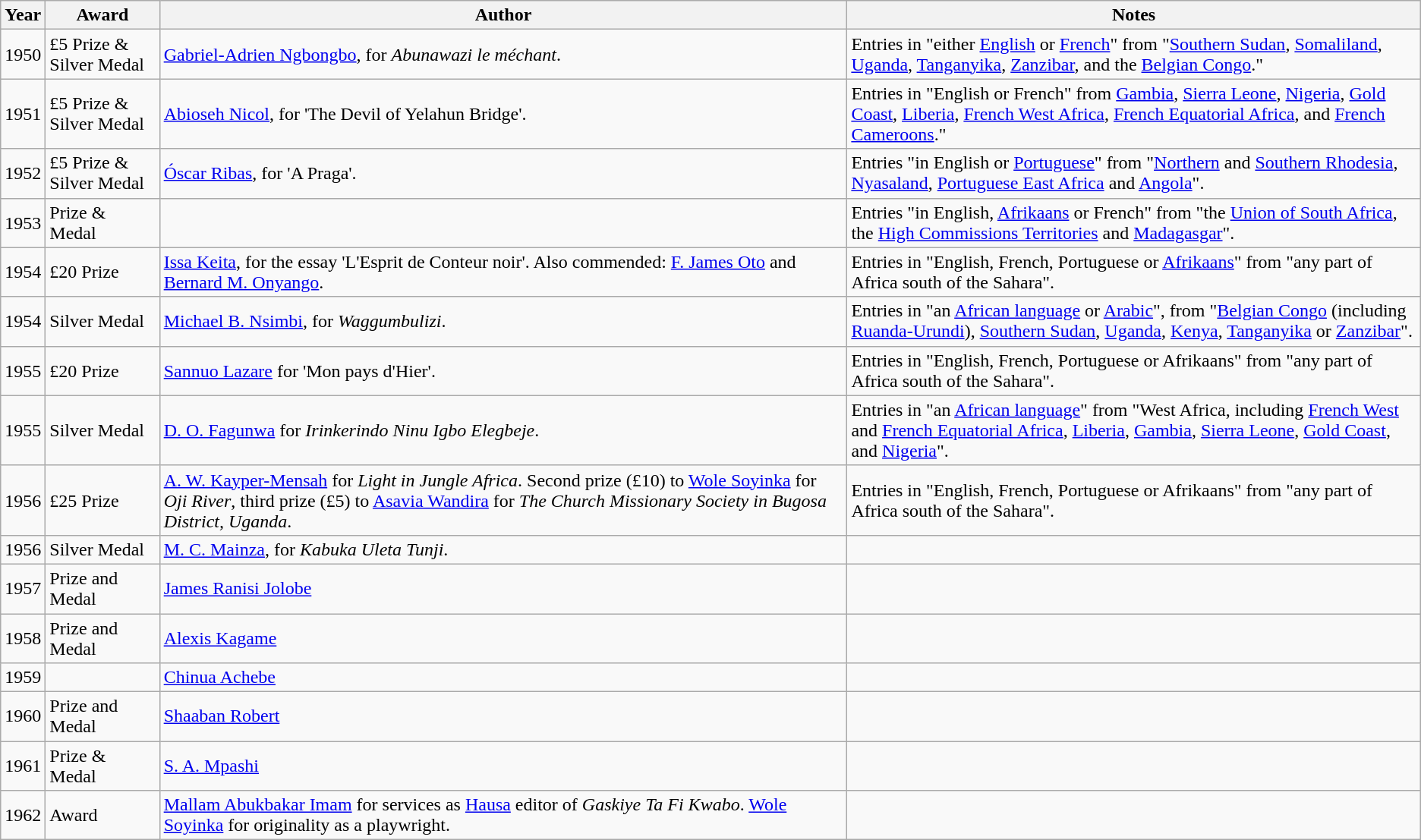<table class="wikitable sortable">
<tr>
<th>Year</th>
<th>Award</th>
<th>Author</th>
<th>Notes</th>
</tr>
<tr>
<td>1950</td>
<td>£5 Prize & Silver Medal</td>
<td><a href='#'>Gabriel-Adrien Ngbongbo</a>, for <em>Abunawazi le méchant</em>.</td>
<td>Entries in "either <a href='#'>English</a> or <a href='#'>French</a>" from "<a href='#'>Southern Sudan</a>, <a href='#'>Somaliland</a>, <a href='#'>Uganda</a>, <a href='#'>Tanganyika</a>, <a href='#'>Zanzibar</a>, and the <a href='#'>Belgian Congo</a>."</td>
</tr>
<tr>
<td>1951</td>
<td>£5 Prize & Silver Medal</td>
<td><a href='#'>Abioseh Nicol</a>, for 'The Devil of Yelahun Bridge'.</td>
<td>Entries in "English or French" from <a href='#'>Gambia</a>, <a href='#'>Sierra Leone</a>, <a href='#'>Nigeria</a>, <a href='#'>Gold Coast</a>, <a href='#'>Liberia</a>, <a href='#'>French West Africa</a>, <a href='#'>French Equatorial Africa</a>, and <a href='#'>French Cameroons</a>."</td>
</tr>
<tr>
<td>1952</td>
<td>£5 Prize & Silver Medal</td>
<td><a href='#'>Óscar Ribas</a>, for 'A Praga'.</td>
<td>Entries "in English or <a href='#'>Portuguese</a>" from "<a href='#'>Northern</a> and <a href='#'>Southern Rhodesia</a>, <a href='#'>Nyasaland</a>, <a href='#'>Portuguese East Africa</a> and <a href='#'>Angola</a>".</td>
</tr>
<tr>
<td>1953</td>
<td>Prize & Medal</td>
<td></td>
<td>Entries "in English, <a href='#'>Afrikaans</a> or French" from "the <a href='#'>Union of South Africa</a>, the <a href='#'>High Commissions Territories</a> and <a href='#'>Madagasgar</a>".</td>
</tr>
<tr>
<td>1954</td>
<td>£20 Prize</td>
<td><a href='#'>Issa Keita</a>, for the essay 'L'Esprit de Conteur noir'. Also commended: <a href='#'>F. James Oto</a> and <a href='#'>Bernard M. Onyango</a>.</td>
<td>Entries in "English, French, Portuguese or <a href='#'>Afrikaans</a>" from "any part of Africa south of the Sahara".</td>
</tr>
<tr>
<td>1954</td>
<td>Silver Medal</td>
<td><a href='#'>Michael B. Nsimbi</a>, for <em>Waggumbulizi</em>.</td>
<td>Entries in "an <a href='#'>African language</a> or <a href='#'>Arabic</a>", from "<a href='#'>Belgian Congo</a> (including <a href='#'>Ruanda-Urundi</a>), <a href='#'>Southern Sudan</a>, <a href='#'>Uganda</a>, <a href='#'>Kenya</a>, <a href='#'>Tanganyika</a> or <a href='#'>Zanzibar</a>".</td>
</tr>
<tr>
<td>1955</td>
<td>£20 Prize</td>
<td><a href='#'>Sannuo Lazare</a> for 'Mon pays d'Hier'.</td>
<td>Entries in "English, French, Portuguese or Afrikaans" from "any part of Africa south of the Sahara".</td>
</tr>
<tr>
<td>1955</td>
<td>Silver Medal</td>
<td><a href='#'>D. O. Fagunwa</a> for <em>Irinkerindo Ninu Igbo Elegbeje</em>.</td>
<td>Entries in "an <a href='#'>African language</a>" from "West Africa, including <a href='#'>French West</a> and <a href='#'>French Equatorial Africa</a>, <a href='#'>Liberia</a>, <a href='#'>Gambia</a>, <a href='#'>Sierra Leone</a>, <a href='#'>Gold Coast</a>, and <a href='#'>Nigeria</a>".</td>
</tr>
<tr>
<td>1956</td>
<td>£25 Prize</td>
<td><a href='#'>A. W. Kayper-Mensah</a> for <em>Light in Jungle Africa</em>. Second prize (£10) to <a href='#'>Wole Soyinka</a> for <em>Oji River</em>, third prize (£5) to <a href='#'>Asavia Wandira</a> for <em>The Church Missionary Society in Bugosa District, Uganda</em>.</td>
<td>Entries in "English, French, Portuguese or Afrikaans" from "any part of Africa south of the Sahara".</td>
</tr>
<tr>
<td>1956</td>
<td>Silver Medal</td>
<td><a href='#'>M. C. Mainza</a>, for <em>Kabuka Uleta Tunji</em>.</td>
</tr>
<tr>
<td>1957</td>
<td>Prize and Medal</td>
<td><a href='#'>James Ranisi Jolobe</a></td>
<td></td>
</tr>
<tr>
<td>1958</td>
<td>Prize and Medal</td>
<td><a href='#'>Alexis Kagame</a></td>
<td></td>
</tr>
<tr>
<td>1959</td>
<td></td>
<td><a href='#'>Chinua Achebe</a></td>
<td></td>
</tr>
<tr>
<td>1960</td>
<td>Prize and Medal</td>
<td><a href='#'>Shaaban Robert</a></td>
<td></td>
</tr>
<tr>
<td>1961</td>
<td>Prize & Medal</td>
<td><a href='#'>S. A. Mpashi</a></td>
<td></td>
</tr>
<tr>
<td>1962</td>
<td>Award</td>
<td><a href='#'>Mallam Abukbakar Imam</a> for services as <a href='#'>Hausa</a> editor of <em>Gaskiye Ta Fi Kwabo</em>. <a href='#'>Wole Soyinka</a> for originality as a playwright.</td>
<td></td>
</tr>
</table>
